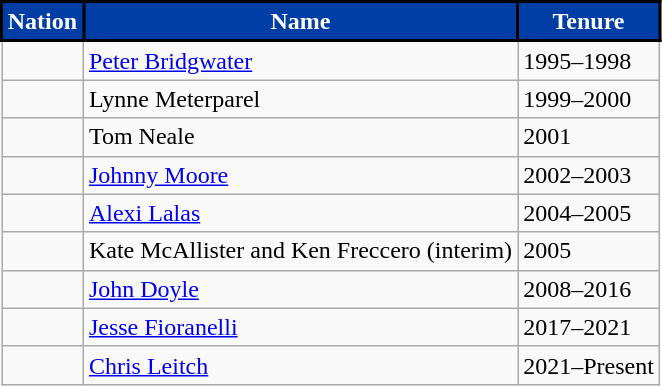<table class="wikitable" style="text-align:left;margin-left:1em;float:center">
<tr align=center bgcolor=#003DA5 style="color:white; border: 1px #aaa solid;">
<th style="background:#003DA5; color:#FFFFFF; border:2px solid #000000;">Nation</th>
<th style="background:#003DA5; color:#FFFFFF; border:2px solid #000000;">Name</th>
<th style="background:#003DA5; color:#FFFFFF; border:2px solid #000000;">Tenure</th>
</tr>
<tr>
<td></td>
<td><a href='#'>Peter Bridgwater</a></td>
<td>1995–1998</td>
</tr>
<tr>
<td></td>
<td>Lynne Meterparel</td>
<td>1999–2000</td>
</tr>
<tr>
<td></td>
<td>Tom Neale</td>
<td>2001</td>
</tr>
<tr>
<td></td>
<td><a href='#'>Johnny Moore</a></td>
<td>2002–2003</td>
</tr>
<tr>
<td></td>
<td><a href='#'>Alexi Lalas</a></td>
<td>2004–2005</td>
</tr>
<tr>
<td></td>
<td>Kate McAllister and Ken Freccero (interim)</td>
<td>2005</td>
</tr>
<tr>
<td></td>
<td><a href='#'>John Doyle</a></td>
<td>2008–2016</td>
</tr>
<tr>
<td></td>
<td><a href='#'>Jesse Fioranelli</a></td>
<td>2017–2021</td>
</tr>
<tr>
<td></td>
<td><a href='#'>Chris Leitch</a></td>
<td>2021–Present</td>
</tr>
</table>
